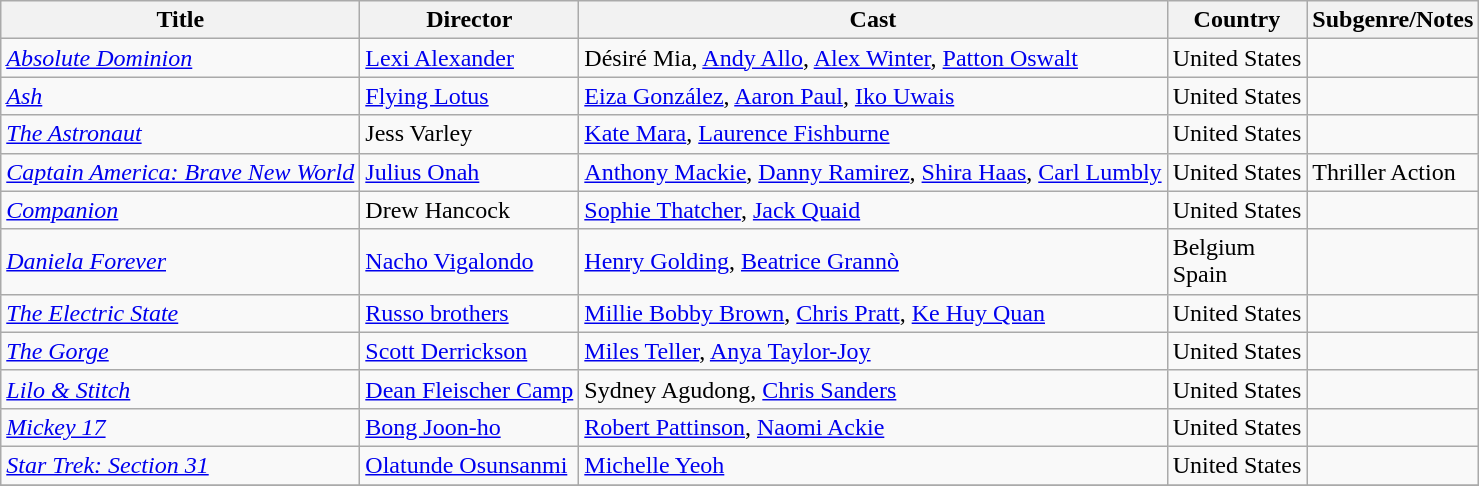<table class="wikitable sortable">
<tr>
<th>Title</th>
<th>Director</th>
<th>Cast</th>
<th>Country</th>
<th>Subgenre/Notes</th>
</tr>
<tr>
<td><em><a href='#'>Absolute Dominion</a></em></td>
<td><a href='#'>Lexi Alexander</a></td>
<td>Désiré Mia, <a href='#'>Andy Allo</a>, <a href='#'>Alex Winter</a>, <a href='#'>Patton Oswalt</a></td>
<td>United States</td>
<td></td>
</tr>
<tr>
<td><em><a href='#'>Ash</a></em></td>
<td><a href='#'>Flying Lotus</a></td>
<td><a href='#'>Eiza González</a>, <a href='#'>Aaron Paul</a>, <a href='#'>Iko Uwais</a></td>
<td>United States</td>
<td></td>
</tr>
<tr>
<td><em><a href='#'>The Astronaut</a></em></td>
<td>Jess Varley</td>
<td><a href='#'>Kate Mara</a>, <a href='#'>Laurence Fishburne</a></td>
<td>United States</td>
<td></td>
</tr>
<tr>
<td><em><a href='#'>Captain America: Brave New World</a></em></td>
<td><a href='#'>Julius Onah</a></td>
<td><a href='#'>Anthony Mackie</a>, <a href='#'>Danny Ramirez</a>, <a href='#'>Shira Haas</a>, <a href='#'>Carl Lumbly</a></td>
<td>United States</td>
<td>Thriller Action </td>
</tr>
<tr>
<td><em><a href='#'>Companion</a></em></td>
<td>Drew Hancock</td>
<td><a href='#'>Sophie Thatcher</a>, <a href='#'>Jack Quaid</a></td>
<td>United States</td>
<td></td>
</tr>
<tr>
<td><em><a href='#'>Daniela Forever</a></em></td>
<td><a href='#'>Nacho Vigalondo</a></td>
<td><a href='#'>Henry Golding</a>, <a href='#'>Beatrice Grannò</a></td>
<td>Belgium<br>Spain</td>
<td></td>
</tr>
<tr>
<td><em><a href='#'>The Electric State</a></em></td>
<td><a href='#'>Russo brothers</a></td>
<td><a href='#'>Millie Bobby Brown</a>, <a href='#'>Chris Pratt</a>, <a href='#'>Ke Huy Quan</a></td>
<td>United States</td>
<td></td>
</tr>
<tr>
<td><em><a href='#'>The Gorge</a></em></td>
<td><a href='#'>Scott Derrickson</a></td>
<td><a href='#'>Miles Teller</a>, <a href='#'>Anya Taylor-Joy</a></td>
<td>United States</td>
<td></td>
</tr>
<tr>
<td><em><a href='#'>Lilo & Stitch</a></em></td>
<td><a href='#'>Dean Fleischer Camp</a></td>
<td>Sydney Agudong, <a href='#'>Chris Sanders</a></td>
<td>United States</td>
<td></td>
</tr>
<tr>
<td><em><a href='#'>Mickey 17</a></em></td>
<td><a href='#'>Bong Joon-ho</a></td>
<td><a href='#'>Robert Pattinson</a>, <a href='#'>Naomi Ackie</a></td>
<td>United States</td>
<td></td>
</tr>
<tr>
<td><em><a href='#'>Star Trek: Section 31</a></em></td>
<td><a href='#'>Olatunde Osunsanmi</a></td>
<td><a href='#'>Michelle Yeoh</a></td>
<td>United States</td>
<td></td>
</tr>
<tr>
</tr>
</table>
